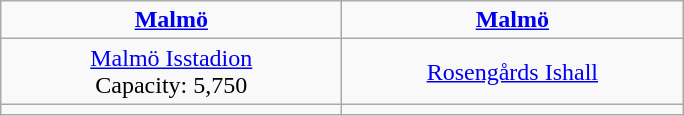<table class="wikitable" style="text-align:center;">
<tr>
<td width=220px><strong><a href='#'>Malmö</a></strong></td>
<td width=220px><strong><a href='#'>Malmö</a></strong></td>
</tr>
<tr>
<td><a href='#'>Malmö Isstadion</a><br>Capacity: 5,750</td>
<td><a href='#'>Rosengårds Ishall</a></td>
</tr>
<tr>
<td></td>
<td></td>
</tr>
</table>
